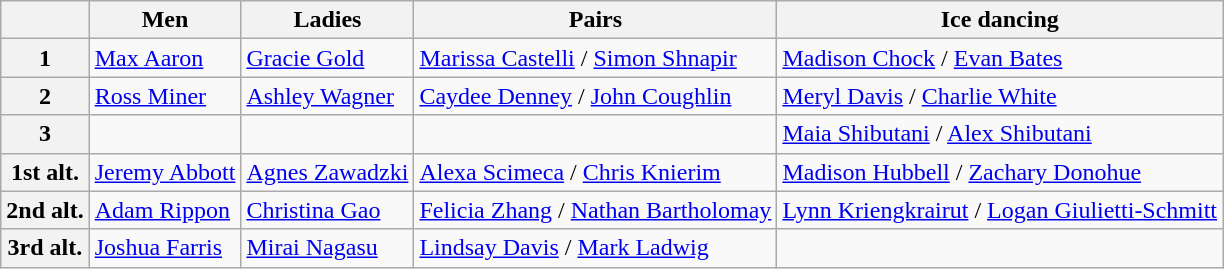<table class="wikitable">
<tr>
<th></th>
<th>Men</th>
<th>Ladies</th>
<th>Pairs</th>
<th>Ice dancing</th>
</tr>
<tr>
<th>1</th>
<td><a href='#'>Max Aaron</a></td>
<td><a href='#'>Gracie Gold</a></td>
<td><a href='#'>Marissa Castelli</a> / <a href='#'>Simon Shnapir</a></td>
<td><a href='#'>Madison Chock</a> / <a href='#'>Evan Bates</a></td>
</tr>
<tr>
<th>2</th>
<td><a href='#'>Ross Miner</a></td>
<td><a href='#'>Ashley Wagner</a></td>
<td><a href='#'>Caydee Denney</a> / <a href='#'>John Coughlin</a></td>
<td><a href='#'>Meryl Davis</a> / <a href='#'>Charlie White</a></td>
</tr>
<tr>
<th>3</th>
<td></td>
<td></td>
<td></td>
<td><a href='#'>Maia Shibutani</a> / <a href='#'>Alex Shibutani</a></td>
</tr>
<tr>
<th>1st alt.</th>
<td><a href='#'>Jeremy Abbott</a></td>
<td><a href='#'>Agnes Zawadzki</a></td>
<td><a href='#'>Alexa Scimeca</a> / <a href='#'>Chris Knierim</a></td>
<td><a href='#'>Madison Hubbell</a> / <a href='#'>Zachary Donohue</a></td>
</tr>
<tr>
<th>2nd alt.</th>
<td><a href='#'>Adam Rippon</a></td>
<td><a href='#'>Christina Gao</a></td>
<td><a href='#'>Felicia Zhang</a> / <a href='#'>Nathan Bartholomay</a></td>
<td><a href='#'>Lynn Kriengkrairut</a> / <a href='#'>Logan Giulietti-Schmitt</a></td>
</tr>
<tr>
<th>3rd alt.</th>
<td><a href='#'>Joshua Farris</a></td>
<td><a href='#'>Mirai Nagasu</a></td>
<td><a href='#'>Lindsay Davis</a> / <a href='#'>Mark Ladwig</a></td>
<td></td>
</tr>
</table>
